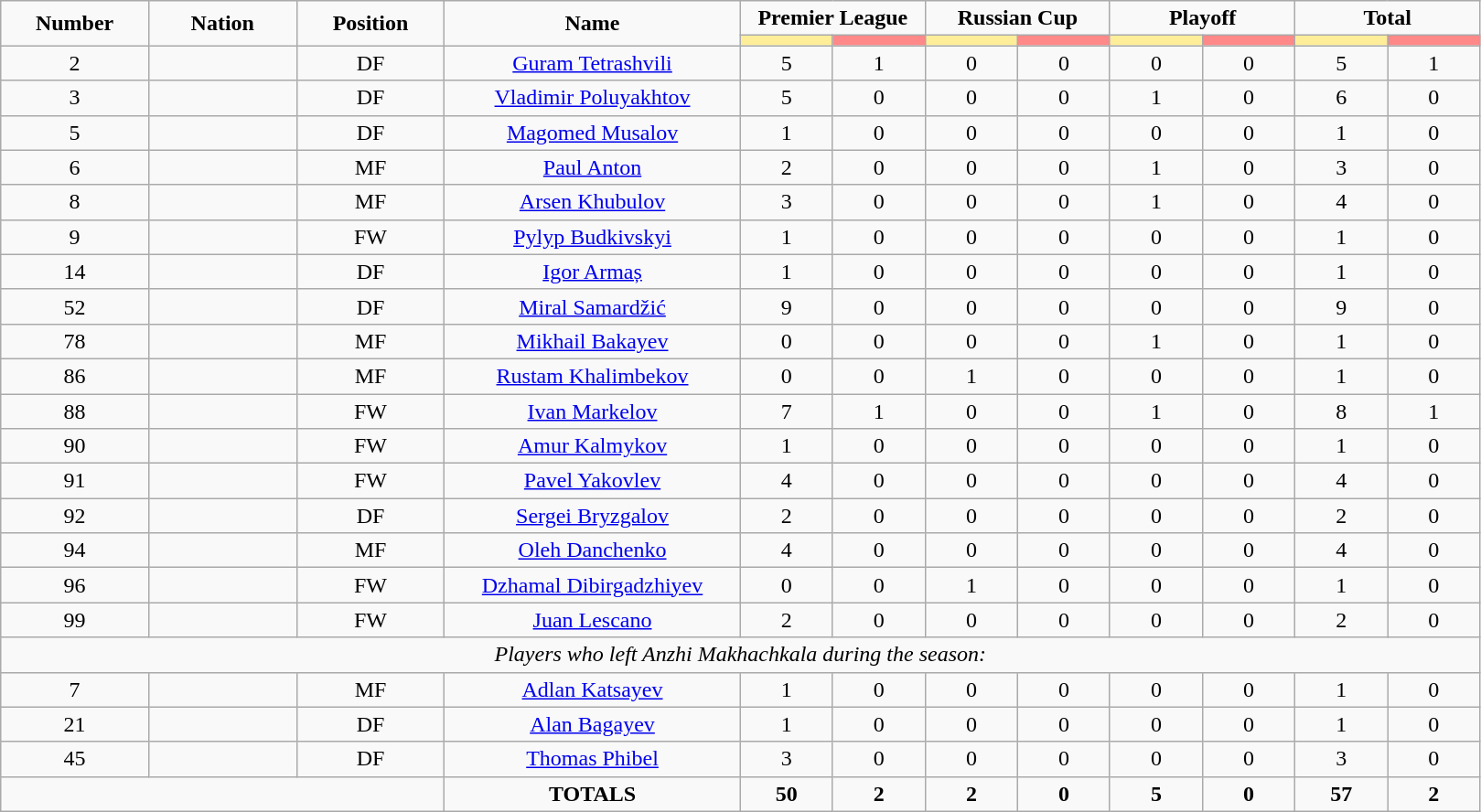<table class="wikitable" style="font-size: 100%; text-align: center;">
<tr>
<td rowspan=2 width="10%" align=center><strong>Number</strong></td>
<td rowspan=2 width="10%" align=center><strong>Nation</strong></td>
<td rowspan=2 width="10%" align=center><strong>Position</strong></td>
<td rowspan=2 width="20%" align=center><strong>Name</strong></td>
<td colspan=2 align=center><strong>Premier League</strong></td>
<td colspan=2 align=center><strong>Russian Cup</strong></td>
<td colspan=2 align=center><strong>Playoff</strong></td>
<td colspan=2 align=center><strong>Total</strong></td>
</tr>
<tr>
<th width=60 style="background: #FFEE99"></th>
<th width=60 style="background: #FF8888"></th>
<th width=60 style="background: #FFEE99"></th>
<th width=60 style="background: #FF8888"></th>
<th width=60 style="background: #FFEE99"></th>
<th width=60 style="background: #FF8888"></th>
<th width=60 style="background: #FFEE99"></th>
<th width=60 style="background: #FF8888"></th>
</tr>
<tr>
<td>2</td>
<td></td>
<td>DF</td>
<td><a href='#'>Guram Tetrashvili</a></td>
<td>5</td>
<td>1</td>
<td>0</td>
<td>0</td>
<td>0</td>
<td>0</td>
<td>5</td>
<td>1</td>
</tr>
<tr>
<td>3</td>
<td></td>
<td>DF</td>
<td><a href='#'>Vladimir Poluyakhtov</a></td>
<td>5</td>
<td>0</td>
<td>0</td>
<td>0</td>
<td>1</td>
<td>0</td>
<td>6</td>
<td>0</td>
</tr>
<tr>
<td>5</td>
<td></td>
<td>DF</td>
<td><a href='#'>Magomed Musalov</a></td>
<td>1</td>
<td>0</td>
<td>0</td>
<td>0</td>
<td>0</td>
<td>0</td>
<td>1</td>
<td>0</td>
</tr>
<tr>
<td>6</td>
<td></td>
<td>MF</td>
<td><a href='#'>Paul Anton</a></td>
<td>2</td>
<td>0</td>
<td>0</td>
<td>0</td>
<td>1</td>
<td>0</td>
<td>3</td>
<td>0</td>
</tr>
<tr>
<td>8</td>
<td></td>
<td>MF</td>
<td><a href='#'>Arsen Khubulov</a></td>
<td>3</td>
<td>0</td>
<td>0</td>
<td>0</td>
<td>1</td>
<td>0</td>
<td>4</td>
<td>0</td>
</tr>
<tr>
<td>9</td>
<td></td>
<td>FW</td>
<td><a href='#'>Pylyp Budkivskyi</a></td>
<td>1</td>
<td>0</td>
<td>0</td>
<td>0</td>
<td>0</td>
<td>0</td>
<td>1</td>
<td>0</td>
</tr>
<tr>
<td>14</td>
<td></td>
<td>DF</td>
<td><a href='#'>Igor Armaș</a></td>
<td>1</td>
<td>0</td>
<td>0</td>
<td>0</td>
<td>0</td>
<td>0</td>
<td>1</td>
<td>0</td>
</tr>
<tr>
<td>52</td>
<td></td>
<td>DF</td>
<td><a href='#'>Miral Samardžić</a></td>
<td>9</td>
<td>0</td>
<td>0</td>
<td>0</td>
<td>0</td>
<td>0</td>
<td>9</td>
<td>0</td>
</tr>
<tr>
<td>78</td>
<td></td>
<td>MF</td>
<td><a href='#'>Mikhail Bakayev</a></td>
<td>0</td>
<td>0</td>
<td>0</td>
<td>0</td>
<td>1</td>
<td>0</td>
<td>1</td>
<td>0</td>
</tr>
<tr>
<td>86</td>
<td></td>
<td>MF</td>
<td><a href='#'>Rustam Khalimbekov</a></td>
<td>0</td>
<td>0</td>
<td>1</td>
<td>0</td>
<td>0</td>
<td>0</td>
<td>1</td>
<td>0</td>
</tr>
<tr>
<td>88</td>
<td></td>
<td>FW</td>
<td><a href='#'>Ivan Markelov</a></td>
<td>7</td>
<td>1</td>
<td>0</td>
<td>0</td>
<td>1</td>
<td>0</td>
<td>8</td>
<td>1</td>
</tr>
<tr>
<td>90</td>
<td></td>
<td>FW</td>
<td><a href='#'>Amur Kalmykov</a></td>
<td>1</td>
<td>0</td>
<td>0</td>
<td>0</td>
<td>0</td>
<td>0</td>
<td>1</td>
<td>0</td>
</tr>
<tr>
<td>91</td>
<td></td>
<td>FW</td>
<td><a href='#'>Pavel Yakovlev</a></td>
<td>4</td>
<td>0</td>
<td>0</td>
<td>0</td>
<td>0</td>
<td>0</td>
<td>4</td>
<td>0</td>
</tr>
<tr>
<td>92</td>
<td></td>
<td>DF</td>
<td><a href='#'>Sergei Bryzgalov</a></td>
<td>2</td>
<td>0</td>
<td>0</td>
<td>0</td>
<td>0</td>
<td>0</td>
<td>2</td>
<td>0</td>
</tr>
<tr>
<td>94</td>
<td></td>
<td>MF</td>
<td><a href='#'>Oleh Danchenko</a></td>
<td>4</td>
<td>0</td>
<td>0</td>
<td>0</td>
<td>0</td>
<td>0</td>
<td>4</td>
<td>0</td>
</tr>
<tr>
<td>96</td>
<td></td>
<td>FW</td>
<td><a href='#'>Dzhamal Dibirgadzhiyev</a></td>
<td>0</td>
<td>0</td>
<td>1</td>
<td>0</td>
<td>0</td>
<td>0</td>
<td>1</td>
<td>0</td>
</tr>
<tr>
<td>99</td>
<td></td>
<td>FW</td>
<td><a href='#'>Juan Lescano</a></td>
<td>2</td>
<td>0</td>
<td>0</td>
<td>0</td>
<td>0</td>
<td>0</td>
<td>2</td>
<td>0</td>
</tr>
<tr>
<td colspan=14><em>Players who left Anzhi Makhachkala during the season:</em></td>
</tr>
<tr>
<td>7</td>
<td></td>
<td>MF</td>
<td><a href='#'>Adlan Katsayev</a></td>
<td>1</td>
<td>0</td>
<td>0</td>
<td>0</td>
<td>0</td>
<td>0</td>
<td>1</td>
<td>0</td>
</tr>
<tr>
<td>21</td>
<td></td>
<td>DF</td>
<td><a href='#'>Alan Bagayev</a></td>
<td>1</td>
<td>0</td>
<td>0</td>
<td>0</td>
<td>0</td>
<td>0</td>
<td>1</td>
<td>0</td>
</tr>
<tr>
<td>45</td>
<td></td>
<td>DF</td>
<td><a href='#'>Thomas Phibel</a></td>
<td>3</td>
<td>0</td>
<td>0</td>
<td>0</td>
<td>0</td>
<td>0</td>
<td>3</td>
<td>0</td>
</tr>
<tr>
<td colspan=3></td>
<td><strong>TOTALS</strong></td>
<td><strong>50</strong></td>
<td><strong>2</strong></td>
<td><strong>2</strong></td>
<td><strong>0</strong></td>
<td><strong>5</strong></td>
<td><strong>0</strong></td>
<td><strong>57</strong></td>
<td><strong>2</strong></td>
</tr>
</table>
